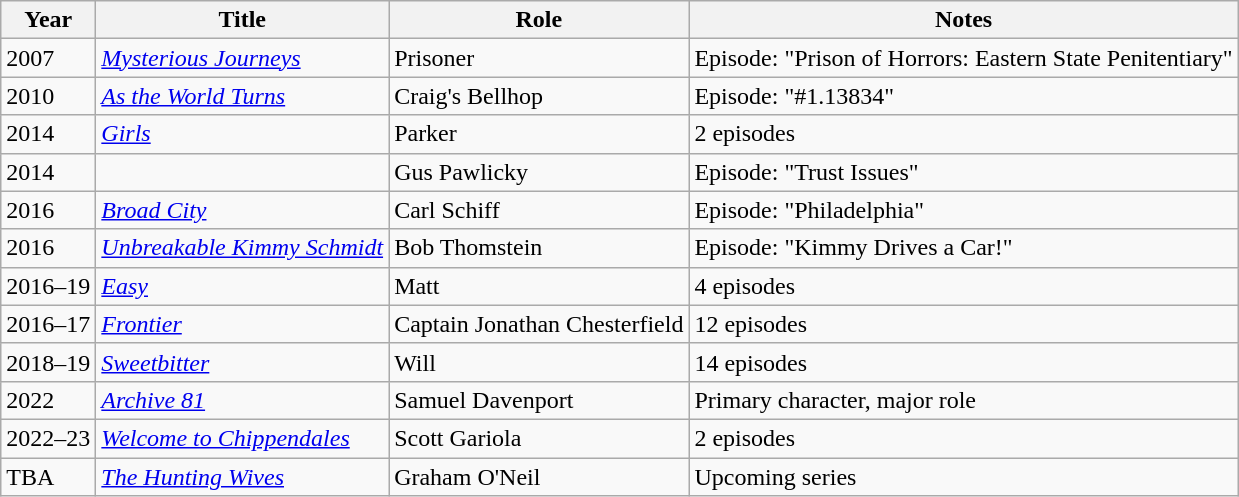<table class="wikitable sortable">
<tr>
<th>Year</th>
<th>Title</th>
<th>Role</th>
<th>Notes</th>
</tr>
<tr>
<td>2007</td>
<td><em><a href='#'>Mysterious Journeys</a></em></td>
<td>Prisoner</td>
<td>Episode: "Prison of Horrors: Eastern State Penitentiary"</td>
</tr>
<tr>
<td>2010</td>
<td><em><a href='#'>As the World Turns</a></em></td>
<td>Craig's Bellhop</td>
<td>Episode: "#1.13834"</td>
</tr>
<tr>
<td>2014</td>
<td><em><a href='#'>Girls</a></em></td>
<td>Parker</td>
<td>2 episodes</td>
</tr>
<tr>
<td>2014</td>
<td><em></em></td>
<td>Gus Pawlicky</td>
<td>Episode: "Trust Issues"</td>
</tr>
<tr 2015? Agents of Shield Season 5 and 6. Deep, GrandSon of Leopold Fitz and Gemma Simmons>
<td>2016</td>
<td><em><a href='#'>Broad City</a></em></td>
<td>Carl Schiff</td>
<td>Episode: "Philadelphia"</td>
</tr>
<tr>
<td>2016</td>
<td><em><a href='#'>Unbreakable Kimmy Schmidt</a></em></td>
<td>Bob Thomstein</td>
<td>Episode: "Kimmy Drives a Car!"</td>
</tr>
<tr>
<td>2016–19</td>
<td><em><a href='#'>Easy</a></em></td>
<td>Matt</td>
<td>4 episodes</td>
</tr>
<tr>
<td>2016–17</td>
<td><em><a href='#'>Frontier</a></em></td>
<td>Captain Jonathan Chesterfield</td>
<td>12 episodes</td>
</tr>
<tr>
<td>2018–19</td>
<td><em><a href='#'>Sweetbitter</a></em></td>
<td>Will</td>
<td>14 episodes</td>
</tr>
<tr>
<td>2022</td>
<td><em><a href='#'>Archive 81</a></em></td>
<td>Samuel Davenport</td>
<td>Primary character, major role</td>
</tr>
<tr>
<td>2022–23</td>
<td><em><a href='#'>Welcome to Chippendales</a></em></td>
<td>Scott Gariola</td>
<td>2 episodes</td>
</tr>
<tr>
<td>TBA</td>
<td><em><a href='#'>The Hunting Wives</a></em></td>
<td>Graham O'Neil</td>
<td>Upcoming series</td>
</tr>
</table>
